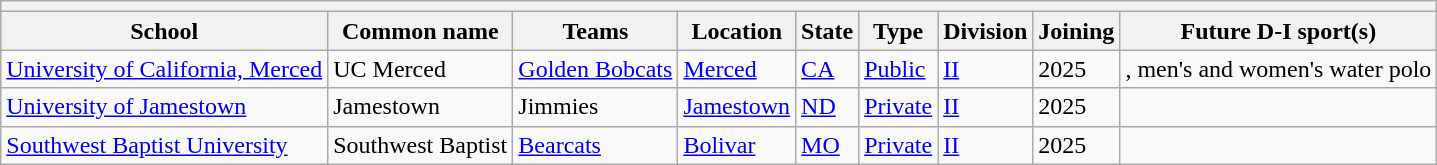<table class="wikitable sortable mw-collapsible">
<tr>
<th colspan=9></th>
</tr>
<tr>
<th>School</th>
<th>Common name</th>
<th>Teams</th>
<th>Location</th>
<th>State</th>
<th>Type</th>
<th>Division</th>
<th>Joining</th>
<th>Future D-I sport(s)</th>
</tr>
<tr>
<td><a href='#'>University of California, Merced</a></td>
<td>UC Merced</td>
<td><a href='#'>Golden Bobcats</a></td>
<td><a href='#'>Merced</a></td>
<td><a href='#'>CA</a></td>
<td><a href='#'>Public</a></td>
<td><a href='#'>II</a></td>
<td>2025</td>
<td>, men's and women's water polo</td>
</tr>
<tr>
<td><a href='#'>University of Jamestown</a></td>
<td>Jamestown</td>
<td>Jimmies</td>
<td><a href='#'>Jamestown</a></td>
<td><a href='#'>ND</a></td>
<td><a href='#'>Private</a></td>
<td><a href='#'>II</a></td>
<td>2025</td>
<td></td>
</tr>
<tr>
<td><a href='#'>Southwest Baptist University</a></td>
<td>Southwest Baptist</td>
<td><a href='#'>Bearcats</a></td>
<td><a href='#'>Bolivar</a></td>
<td><a href='#'>MO</a></td>
<td><a href='#'>Private</a></td>
<td><a href='#'>II</a></td>
<td>2025</td>
<td></td>
</tr>
</table>
